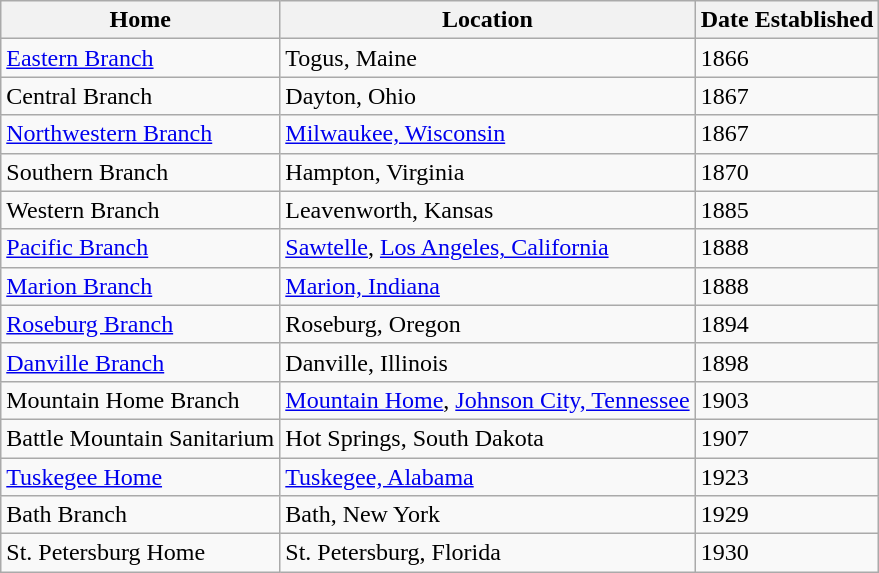<table class="wikitable">
<tr>
<th>Home</th>
<th>Location</th>
<th>Date Established</th>
</tr>
<tr>
<td><a href='#'>Eastern Branch</a></td>
<td>Togus, Maine</td>
<td>1866</td>
</tr>
<tr>
<td>Central Branch</td>
<td>Dayton, Ohio</td>
<td>1867</td>
</tr>
<tr>
<td><a href='#'>Northwestern Branch</a></td>
<td><a href='#'>Milwaukee, Wisconsin</a></td>
<td>1867</td>
</tr>
<tr>
<td>Southern Branch</td>
<td>Hampton, Virginia</td>
<td>1870</td>
</tr>
<tr>
<td>Western Branch</td>
<td>Leavenworth, Kansas</td>
<td>1885</td>
</tr>
<tr>
<td><a href='#'>Pacific Branch</a></td>
<td><a href='#'>Sawtelle</a>, <a href='#'>Los Angeles, California</a></td>
<td>1888</td>
</tr>
<tr>
<td><a href='#'>Marion Branch</a></td>
<td><a href='#'>Marion, Indiana</a></td>
<td>1888</td>
</tr>
<tr>
<td><a href='#'>Roseburg Branch</a></td>
<td>Roseburg, Oregon</td>
<td>1894</td>
</tr>
<tr>
<td><a href='#'>Danville Branch</a></td>
<td>Danville, Illinois</td>
<td>1898</td>
</tr>
<tr>
<td>Mountain Home Branch</td>
<td><a href='#'>Mountain Home</a>, <a href='#'>Johnson City, Tennessee</a></td>
<td>1903</td>
</tr>
<tr>
<td>Battle Mountain Sanitarium</td>
<td>Hot Springs, South Dakota</td>
<td>1907</td>
</tr>
<tr>
<td><a href='#'>Tuskegee Home</a></td>
<td><a href='#'>Tuskegee, Alabama</a></td>
<td>1923</td>
</tr>
<tr>
<td>Bath Branch</td>
<td>Bath, New York</td>
<td>1929</td>
</tr>
<tr>
<td>St. Petersburg Home</td>
<td>St. Petersburg, Florida</td>
<td>1930</td>
</tr>
</table>
